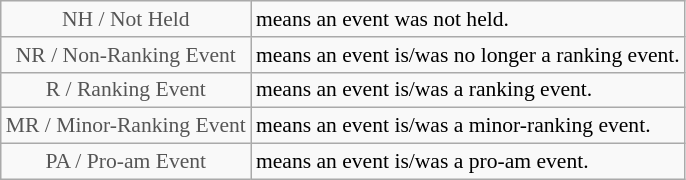<table class="wikitable" style="font-size:90%">
<tr>
<td style="text-align:center; color:#555555;" colspan="4">NH / Not Held</td>
<td>means an event was not held.</td>
</tr>
<tr>
<td style="text-align:center; color:#555555;" colspan="4">NR / Non-Ranking Event</td>
<td>means an event is/was no longer a ranking event.</td>
</tr>
<tr>
<td style="text-align:center; color:#555555;" colspan="4">R / Ranking Event</td>
<td>means an event is/was a ranking event.</td>
</tr>
<tr>
<td style="text-align:center; color:#555555;" colspan="4">MR / Minor-Ranking Event</td>
<td>means an event is/was a minor-ranking event.</td>
</tr>
<tr>
<td style="text-align:center; color:#555555;" colspan="4">PA / Pro-am Event</td>
<td>means an event is/was a pro-am event.</td>
</tr>
</table>
